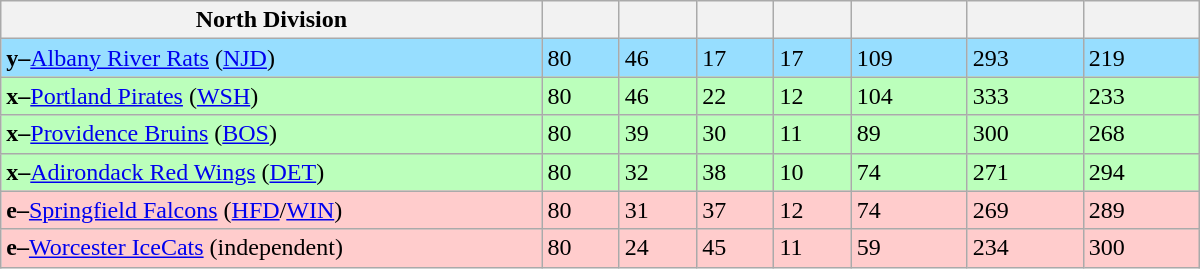<table class="wikitable" style="width:50em">
<tr>
<th width="35%">North Division</th>
<th width="5%"></th>
<th width="5%"></th>
<th width="5%"></th>
<th width="5%"></th>
<th width="7.5%"></th>
<th width="7.5%"></th>
<th width="7.5%"></th>
</tr>
<tr bgcolor="#97DEFF">
<td><strong>y–</strong><a href='#'>Albany River Rats</a> (<a href='#'>NJD</a>)</td>
<td>80</td>
<td>46</td>
<td>17</td>
<td>17</td>
<td>109</td>
<td>293</td>
<td>219</td>
</tr>
<tr bgcolor="#bbffbb">
<td><strong>x–</strong><a href='#'>Portland Pirates</a> (<a href='#'>WSH</a>)</td>
<td>80</td>
<td>46</td>
<td>22</td>
<td>12</td>
<td>104</td>
<td>333</td>
<td>233</td>
</tr>
<tr bgcolor="#bbffbb">
<td><strong>x–</strong><a href='#'>Providence Bruins</a> (<a href='#'>BOS</a>)</td>
<td>80</td>
<td>39</td>
<td>30</td>
<td>11</td>
<td>89</td>
<td>300</td>
<td>268</td>
</tr>
<tr bgcolor="#bbffbb">
<td><strong>x–</strong><a href='#'>Adirondack Red Wings</a> (<a href='#'>DET</a>)</td>
<td>80</td>
<td>32</td>
<td>38</td>
<td>10</td>
<td>74</td>
<td>271</td>
<td>294</td>
</tr>
<tr bgcolor="#ffcccc">
<td><strong>e–</strong><a href='#'>Springfield Falcons</a> (<a href='#'>HFD</a>/<a href='#'>WIN</a>)</td>
<td>80</td>
<td>31</td>
<td>37</td>
<td>12</td>
<td>74</td>
<td>269</td>
<td>289</td>
</tr>
<tr bgcolor="#ffcccc">
<td><strong>e–</strong><a href='#'>Worcester IceCats</a> (independent)</td>
<td>80</td>
<td>24</td>
<td>45</td>
<td>11</td>
<td>59</td>
<td>234</td>
<td>300</td>
</tr>
</table>
